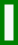<table class="wikitable" style="border: 3px solid green">
<tr>
<td><br></td>
</tr>
</table>
